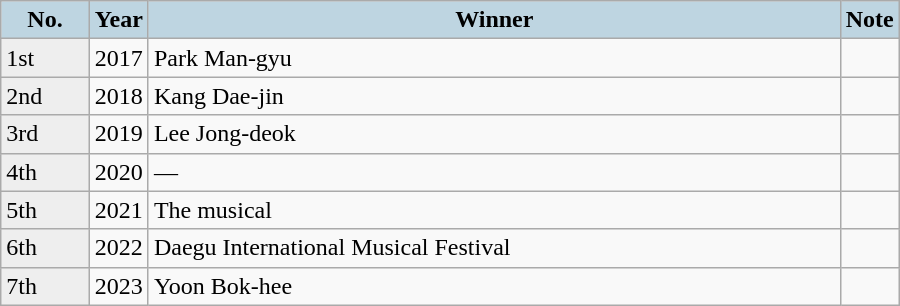<table class="wikitable" style="width:600px">
<tr>
<th style="background:#BED5E1;">No.</th>
<th style="background:#BED5E1;" width=30>Year</th>
<th style="background:#BED5E1;">Winner</th>
<th style="background:#BED5E1;" width=30>Note</th>
</tr>
<tr>
<td style="background:#eeeeee">1st</td>
<td>2017</td>
<td>Park Man-gyu</td>
<td></td>
</tr>
<tr>
<td style="background:#eeeeee">2nd</td>
<td>2018</td>
<td>Kang Dae-jin</td>
<td></td>
</tr>
<tr>
<td style="background:#eeeeee">3rd</td>
<td>2019</td>
<td>Lee Jong-deok</td>
<td></td>
</tr>
<tr>
<td style="background:#eeeeee">4th</td>
<td>2020</td>
<td>—</td>
<td></td>
</tr>
<tr>
<td style="background:#eeeeee">5th</td>
<td>2021</td>
<td>The musical</td>
<td></td>
</tr>
<tr>
<td style="background:#eeeeee">6th</td>
<td>2022</td>
<td>Daegu International Musical Festival</td>
<td></td>
</tr>
<tr>
<td style="background:#eeeeee">7th</td>
<td>2023</td>
<td>Yoon Bok-hee</td>
<td></td>
</tr>
</table>
